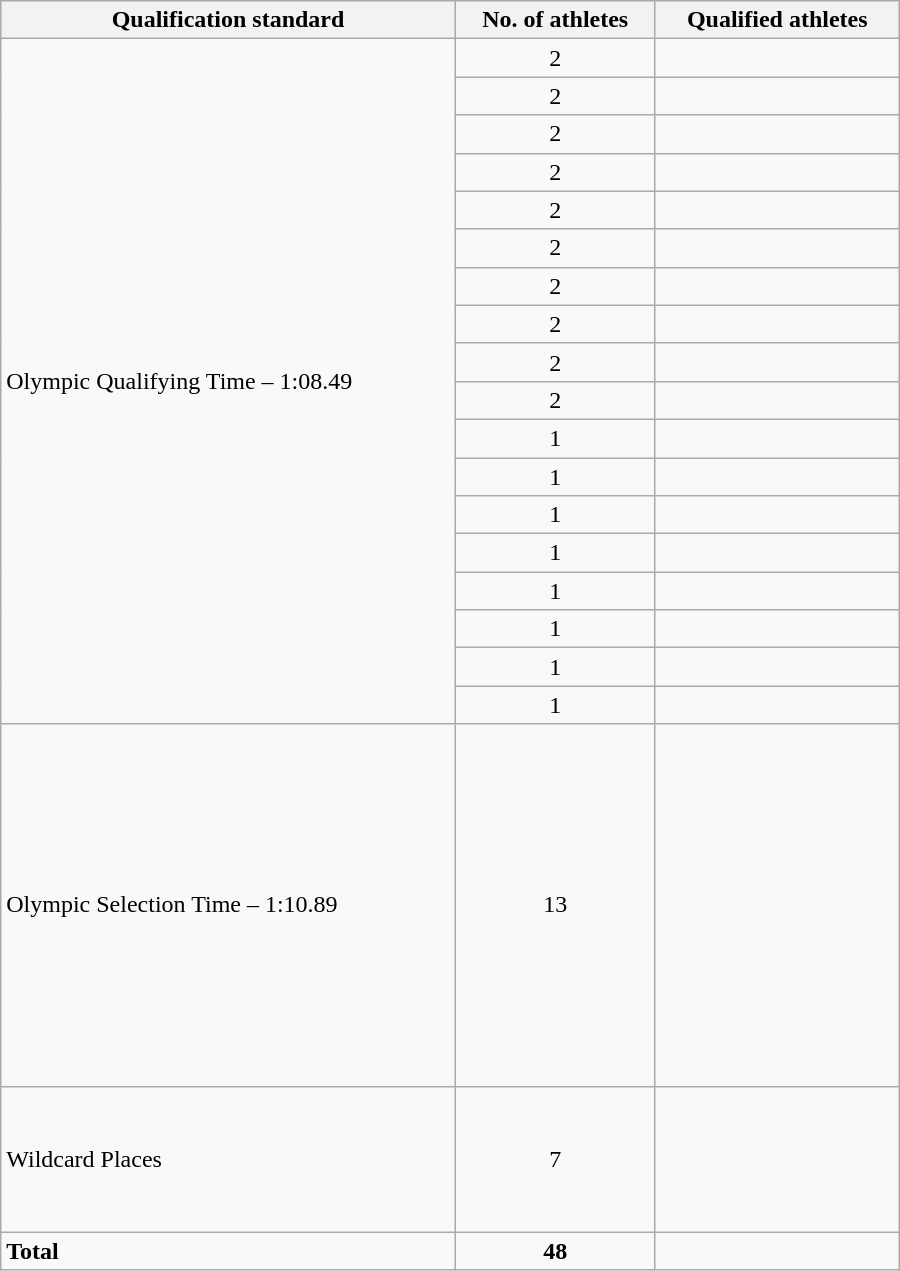<table class=wikitable style="text-align:left" width=600>
<tr>
<th>Qualification standard</th>
<th>No. of athletes</th>
<th>Qualified athletes</th>
</tr>
<tr>
<td rowspan="18">Olympic Qualifying Time – 1:08.49</td>
<td align=center>2</td>
<td><br></td>
</tr>
<tr>
<td align=center>2</td>
<td><br></td>
</tr>
<tr>
<td align=center>2</td>
<td><br></td>
</tr>
<tr>
<td align=center>2</td>
<td><br></td>
</tr>
<tr>
<td align=center>2</td>
<td><br></td>
</tr>
<tr>
<td align=center>2</td>
<td><br></td>
</tr>
<tr>
<td align=center>2</td>
<td><br></td>
</tr>
<tr>
<td align=center>2</td>
<td><br></td>
</tr>
<tr>
<td align=center>2</td>
<td><br></td>
</tr>
<tr>
<td align=center>2</td>
<td><br></td>
</tr>
<tr>
<td align=center>1</td>
<td></td>
</tr>
<tr>
<td align=center>1</td>
<td></td>
</tr>
<tr>
<td align=center>1</td>
<td></td>
</tr>
<tr>
<td align=center>1</td>
<td></td>
</tr>
<tr>
<td align=center>1</td>
<td></td>
</tr>
<tr>
<td align=center>1</td>
<td></td>
</tr>
<tr>
<td align=center>1</td>
<td></td>
</tr>
<tr>
<td align=center>1</td>
<td></td>
</tr>
<tr>
<td rowspan="1">Olympic Selection Time – 1:10.89</td>
<td align=center>13</td>
<td><br> <br>  <br>  <br>  <br> <br> <br> <br><br><br> <br> <br><br></td>
</tr>
<tr>
<td rowspan="1">Wildcard Places</td>
<td align=center>7</td>
<td><br><br><br><br><br></td>
</tr>
<tr>
<td><strong>Total</strong></td>
<td align=center><strong>48</strong></td>
<td></td>
</tr>
</table>
